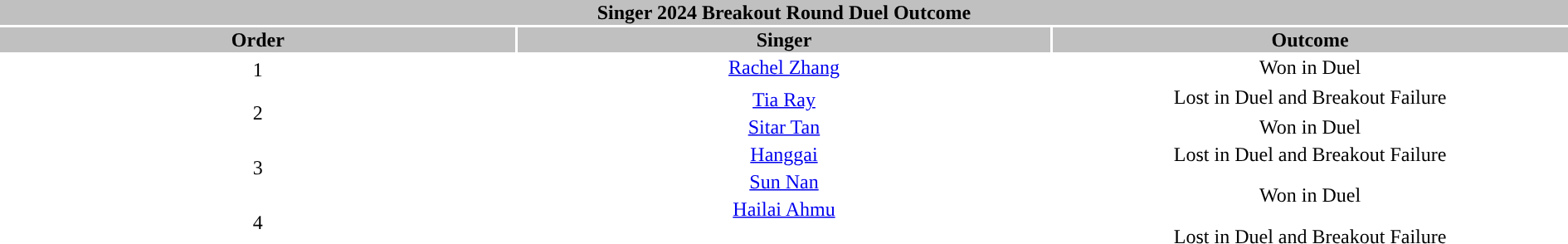<table width="100%" style="text-align:center">
<tr align=center style="background:silver">
<td colspan="3"><div><strong>Singer 2024 Breakout Round Duel Outcome</strong></div></td>
</tr>
<tr align=center style="background:silver">
<td style="width:33%"><strong>Order</strong></td>
<td style="width:34%"><strong>Singer</strong></td>
<td style="width:33%"><strong>Outcome</strong></td>
</tr>
<tr>
<td rowspan=2>1</td>
<td><a href='#'>Rachel Zhang</a></td>
<td>Won in Duel</td>
</tr>
<tr>
<td></td>
<td rowspan=2>Lost in Duel and Breakout Failure</td>
</tr>
<tr>
<td rowspan=2>2</td>
<td><a href='#'>Tia Ray</a></td>
</tr>
<tr>
<td><a href='#'>Sitar Tan</a></td>
<td>Won in Duel</td>
</tr>
<tr>
<td rowspan=2>3</td>
<td><a href='#'>Hanggai</a></td>
<td>Lost in Duel and Breakout Failure</td>
</tr>
<tr>
<td><a href='#'>Sun Nan</a></td>
<td rowspan=2>Won in Duel</td>
</tr>
<tr>
<td rowspan=2>4</td>
<td><a href='#'>Hailai Ahmu</a></td>
</tr>
<tr>
<td></td>
<td>Lost in Duel and Breakout Failure</td>
</tr>
</table>
